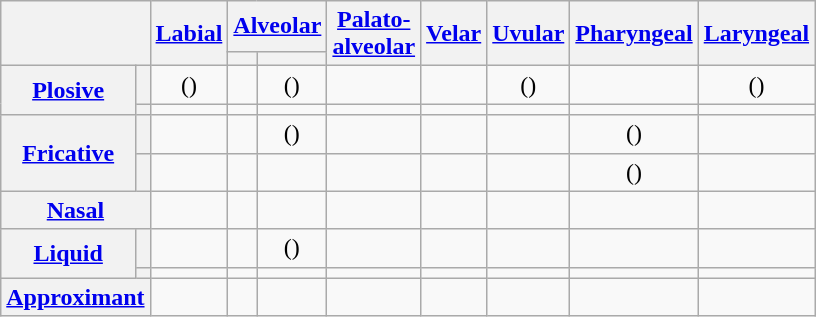<table class="wikitable" style="text-align:center;">
<tr>
<th rowspan="2" colspan="2"></th>
<th rowspan="2"><a href='#'>Labial</a></th>
<th colspan="2"><a href='#'>Alveolar</a></th>
<th rowspan="2"><a href='#'>Palato-<br>alveolar</a></th>
<th rowspan="2"><a href='#'>Velar</a></th>
<th rowspan="2"><a href='#'>Uvular</a></th>
<th rowspan="2"><a href='#'>Pharyngeal</a></th>
<th rowspan="2"><a href='#'>Laryngeal</a></th>
</tr>
<tr>
<th></th>
<th></th>
</tr>
<tr>
<th rowspan="2"><a href='#'>Plosive</a></th>
<th></th>
<td>()</td>
<td></td>
<td>()</td>
<td></td>
<td></td>
<td>()</td>
<td></td>
<td>()</td>
</tr>
<tr>
<th></th>
<td></td>
<td></td>
<td></td>
<td></td>
<td></td>
<td></td>
<td></td>
<td></td>
</tr>
<tr>
<th rowspan="2"><a href='#'>Fricative</a></th>
<th></th>
<td></td>
<td></td>
<td>()</td>
<td></td>
<td></td>
<td></td>
<td>()</td>
<td></td>
</tr>
<tr>
<th></th>
<td></td>
<td></td>
<td></td>
<td></td>
<td></td>
<td></td>
<td>()</td>
<td></td>
</tr>
<tr>
<th colspan="2"><a href='#'>Nasal</a></th>
<td></td>
<td></td>
<td></td>
<td></td>
<td></td>
<td></td>
<td></td>
<td></td>
</tr>
<tr>
<th rowspan="2"><a href='#'>Liquid</a></th>
<th></th>
<td></td>
<td></td>
<td>()</td>
<td></td>
<td></td>
<td></td>
<td></td>
<td></td>
</tr>
<tr>
<th></th>
<td></td>
<td></td>
<td></td>
<td></td>
<td></td>
<td></td>
<td></td>
<td></td>
</tr>
<tr>
<th colspan="2"><a href='#'>Approximant</a></th>
<td></td>
<td></td>
<td></td>
<td></td>
<td></td>
<td></td>
<td></td>
<td></td>
</tr>
</table>
